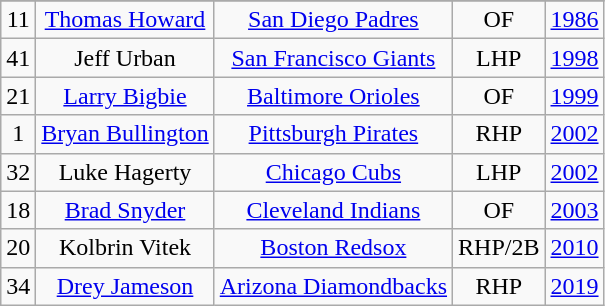<table class="wikitable" style="text-align:center">
<tr>
</tr>
<tr>
<td>11</td>
<td><a href='#'>Thomas Howard</a></td>
<td><a href='#'>San Diego Padres</a></td>
<td>OF</td>
<td><a href='#'>1986</a></td>
</tr>
<tr>
<td>41</td>
<td>Jeff Urban</td>
<td><a href='#'>San Francisco Giants</a></td>
<td>LHP</td>
<td><a href='#'>1998</a></td>
</tr>
<tr>
<td>21</td>
<td><a href='#'>Larry Bigbie</a></td>
<td><a href='#'>Baltimore Orioles</a></td>
<td>OF</td>
<td><a href='#'>1999</a></td>
</tr>
<tr>
<td>1</td>
<td><a href='#'>Bryan Bullington</a></td>
<td><a href='#'>Pittsburgh Pirates</a></td>
<td>RHP</td>
<td><a href='#'>2002</a></td>
</tr>
<tr>
<td>32</td>
<td>Luke Hagerty</td>
<td><a href='#'>Chicago Cubs</a></td>
<td>LHP</td>
<td><a href='#'>2002</a></td>
</tr>
<tr>
<td>18</td>
<td><a href='#'>Brad Snyder</a></td>
<td><a href='#'>Cleveland Indians</a></td>
<td>OF</td>
<td><a href='#'>2003</a></td>
</tr>
<tr>
<td>20</td>
<td>Kolbrin Vitek</td>
<td><a href='#'>Boston Redsox</a></td>
<td>RHP/2B</td>
<td><a href='#'>2010</a></td>
</tr>
<tr>
<td>34</td>
<td><a href='#'>Drey Jameson</a></td>
<td><a href='#'>Arizona Diamondbacks</a></td>
<td>RHP</td>
<td><a href='#'>2019</a></td>
</tr>
</table>
